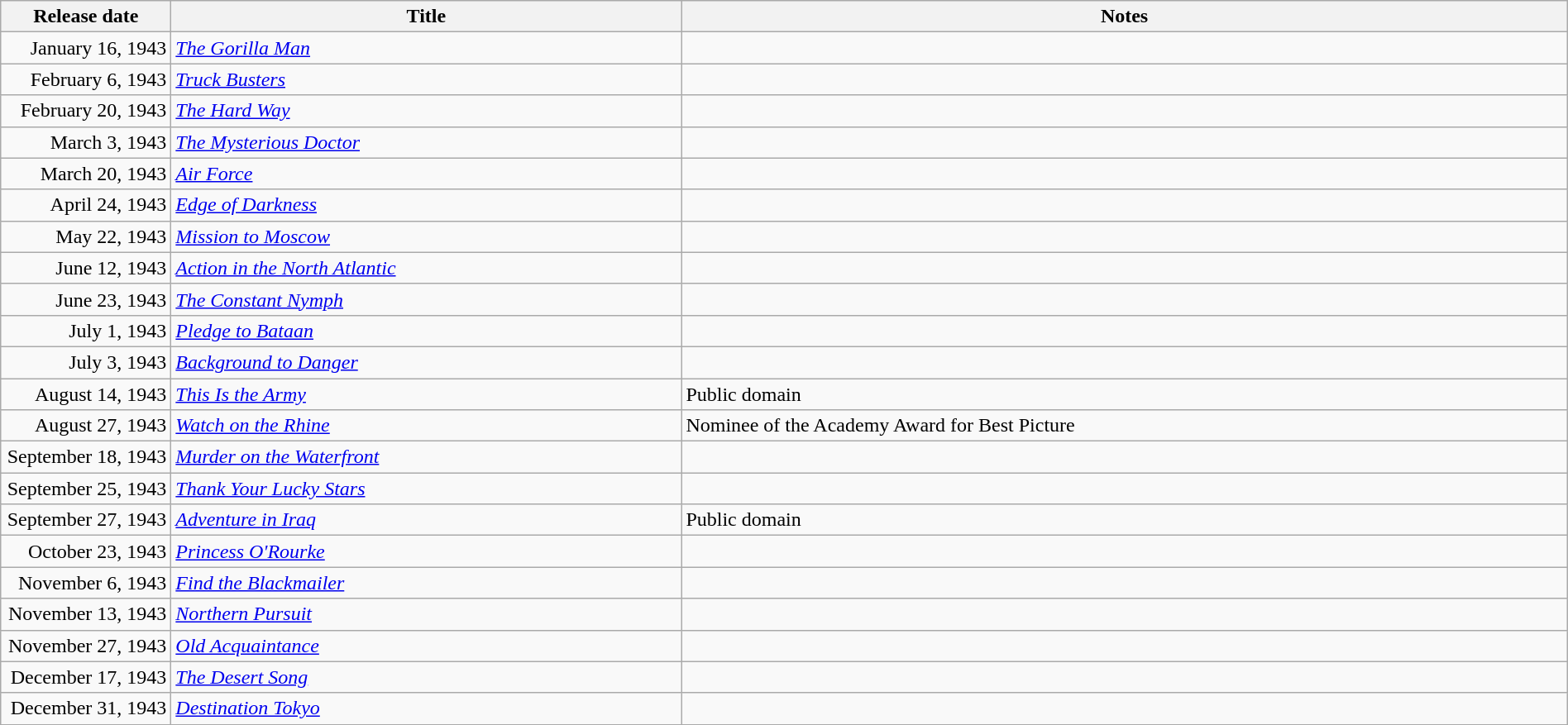<table class="wikitable sortable" style="width:100%;">
<tr>
<th scope="col" style="width:130px;">Release date</th>
<th>Title</th>
<th>Notes</th>
</tr>
<tr>
<td style="text-align:right;">January 16, 1943</td>
<td><em><a href='#'>The Gorilla Man</a></em></td>
<td></td>
</tr>
<tr>
<td style="text-align:right;">February 6, 1943</td>
<td><em><a href='#'>Truck Busters</a></em></td>
<td></td>
</tr>
<tr>
<td style="text-align:right;">February 20, 1943</td>
<td><em><a href='#'>The Hard Way</a></em></td>
<td></td>
</tr>
<tr>
<td style="text-align:right;">March 3, 1943</td>
<td><em><a href='#'>The Mysterious Doctor</a></em></td>
<td></td>
</tr>
<tr>
<td style="text-align:right;">March 20, 1943</td>
<td><em><a href='#'>Air Force</a></em></td>
<td></td>
</tr>
<tr>
<td style="text-align:right;">April 24, 1943</td>
<td><em><a href='#'>Edge of Darkness</a></em></td>
<td></td>
</tr>
<tr>
<td style="text-align:right;">May 22, 1943</td>
<td><em><a href='#'>Mission to Moscow</a></em></td>
<td></td>
</tr>
<tr>
<td style="text-align:right;">June 12, 1943</td>
<td><em><a href='#'>Action in the North Atlantic</a></em></td>
<td></td>
</tr>
<tr>
<td style="text-align:right;">June 23, 1943</td>
<td><em><a href='#'>The Constant Nymph</a></em></td>
<td></td>
</tr>
<tr>
<td style="text-align:right;">July 1, 1943</td>
<td><em><a href='#'>Pledge to Bataan</a></em></td>
<td></td>
</tr>
<tr>
<td style="text-align:right;">July 3, 1943</td>
<td><em><a href='#'>Background to Danger</a></em></td>
<td></td>
</tr>
<tr>
<td style="text-align:right;">August 14, 1943</td>
<td><em><a href='#'>This Is the Army</a></em></td>
<td>Public domain</td>
</tr>
<tr>
<td style="text-align:right;">August 27, 1943</td>
<td><em><a href='#'>Watch on the Rhine</a></em></td>
<td>Nominee of the Academy Award for Best Picture</td>
</tr>
<tr>
<td style="text-align:right;">September 18, 1943</td>
<td><em><a href='#'>Murder on the Waterfront</a></em></td>
<td></td>
</tr>
<tr>
<td style="text-align:right;">September 25, 1943</td>
<td><em><a href='#'>Thank Your Lucky Stars</a></em></td>
<td></td>
</tr>
<tr>
<td style="text-align:right;">September 27, 1943</td>
<td><em><a href='#'>Adventure in Iraq</a></em></td>
<td>Public domain</td>
</tr>
<tr>
<td style="text-align:right;">October 23, 1943</td>
<td><em><a href='#'>Princess O'Rourke</a></em></td>
<td></td>
</tr>
<tr>
<td style="text-align:right;">November 6, 1943</td>
<td><em><a href='#'>Find the Blackmailer</a></em></td>
<td></td>
</tr>
<tr>
<td style="text-align:right;">November 13, 1943</td>
<td><em><a href='#'>Northern Pursuit</a></em></td>
<td></td>
</tr>
<tr>
<td style="text-align:right;">November 27, 1943</td>
<td><em><a href='#'>Old Acquaintance</a></em></td>
<td></td>
</tr>
<tr>
<td style="text-align:right;">December 17, 1943</td>
<td><em><a href='#'>The Desert Song</a></em></td>
<td></td>
</tr>
<tr>
<td style="text-align:right;">December 31, 1943</td>
<td><em><a href='#'>Destination Tokyo</a></em></td>
<td></td>
</tr>
<tr>
</tr>
</table>
